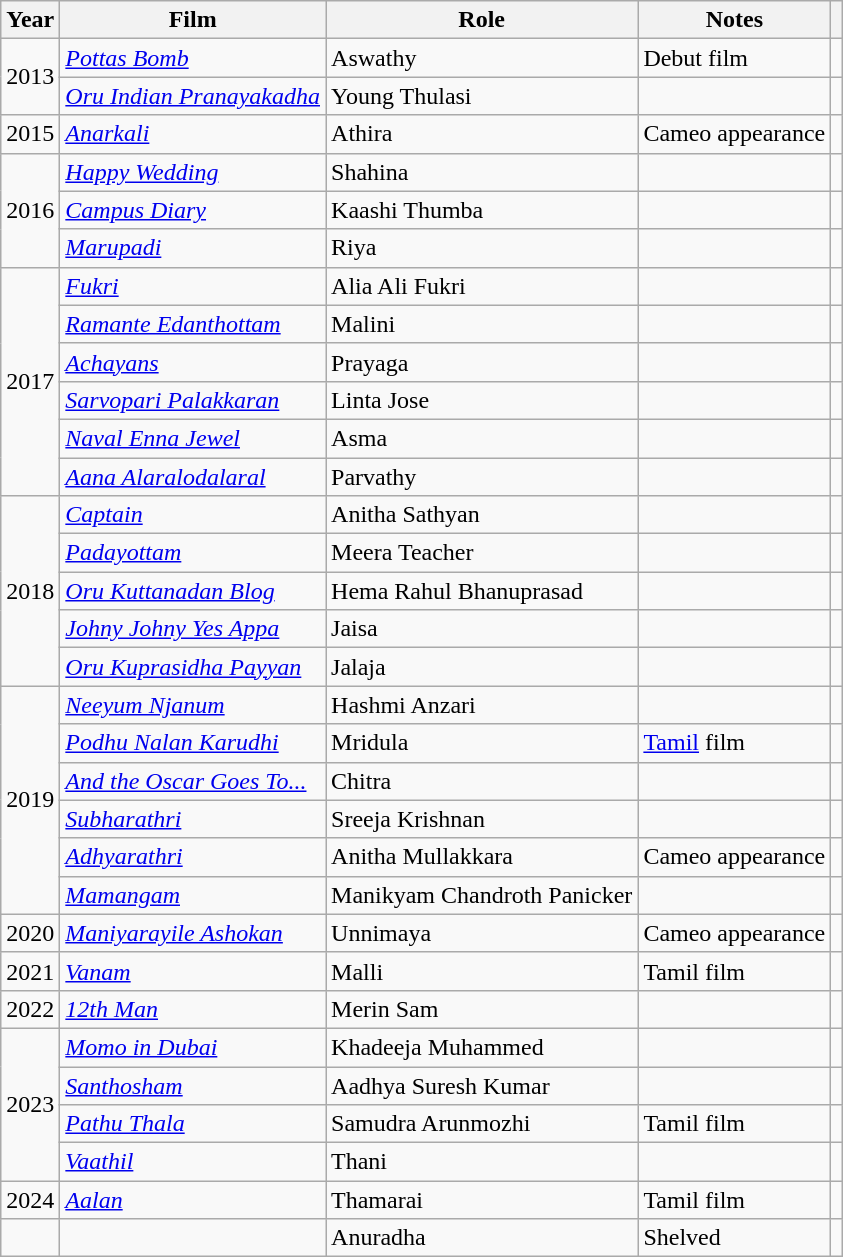<table class="wikitable sortable">
<tr>
<th scope="col">Year</th>
<th scope="col">Film</th>
<th scope="col">Role</th>
<th class="unsortable" scope="col">Notes</th>
<th class="unsortable" scope="col"></th>
</tr>
<tr>
<td rowspan="2">2013</td>
<td><em><a href='#'>Pottas Bomb</a></em></td>
<td>Aswathy</td>
<td>Debut film</td>
<td></td>
</tr>
<tr>
<td><em><a href='#'>Oru Indian Pranayakadha</a></em></td>
<td>Young Thulasi</td>
<td></td>
<td></td>
</tr>
<tr>
<td>2015</td>
<td><em><a href='#'>Anarkali</a></em></td>
<td>Athira</td>
<td>Cameo appearance</td>
<td></td>
</tr>
<tr>
<td rowspan="3">2016</td>
<td><em><a href='#'>Happy Wedding</a></em></td>
<td>Shahina</td>
<td></td>
<td></td>
</tr>
<tr>
<td><em><a href='#'>Campus Diary</a></em></td>
<td>Kaashi Thumba</td>
<td></td>
<td></td>
</tr>
<tr>
<td><em><a href='#'>Marupadi</a> </em></td>
<td>Riya</td>
<td></td>
<td></td>
</tr>
<tr>
<td rowspan="6">2017</td>
<td><em><a href='#'>Fukri</a></em></td>
<td>Alia Ali Fukri</td>
<td></td>
<td></td>
</tr>
<tr>
<td><em><a href='#'>Ramante Edanthottam</a></em></td>
<td>Malini</td>
<td></td>
<td></td>
</tr>
<tr>
<td><em><a href='#'>Achayans</a></em></td>
<td>Prayaga</td>
<td></td>
<td></td>
</tr>
<tr>
<td><em><a href='#'>Sarvopari Palakkaran</a></em></td>
<td>Linta Jose</td>
<td></td>
<td></td>
</tr>
<tr>
<td><em><a href='#'>Naval Enna Jewel</a></em></td>
<td>Asma</td>
<td></td>
<td></td>
</tr>
<tr>
<td><em><a href='#'>Aana Alaralodalaral</a></em></td>
<td>Parvathy</td>
<td></td>
<td></td>
</tr>
<tr>
<td rowspan="5">2018</td>
<td><em><a href='#'>Captain</a></em></td>
<td>Anitha Sathyan</td>
<td></td>
<td></td>
</tr>
<tr>
<td><em><a href='#'>Padayottam</a></em></td>
<td>Meera Teacher</td>
<td></td>
<td></td>
</tr>
<tr>
<td><em><a href='#'>Oru Kuttanadan Blog</a></em></td>
<td>Hema Rahul Bhanuprasad</td>
<td></td>
<td></td>
</tr>
<tr>
<td><em><a href='#'>Johny Johny Yes Appa</a></em></td>
<td>Jaisa</td>
<td></td>
<td></td>
</tr>
<tr>
<td><em><a href='#'>Oru Kuprasidha Payyan</a></em></td>
<td>Jalaja</td>
<td></td>
<td></td>
</tr>
<tr>
<td Rowspan="6">2019</td>
<td><em><a href='#'>Neeyum Njanum</a></em></td>
<td>Hashmi Anzari</td>
<td></td>
<td></td>
</tr>
<tr>
<td><em><a href='#'>Podhu Nalan Karudhi</a></em></td>
<td>Mridula</td>
<td><a href='#'>Tamil</a> film</td>
<td></td>
</tr>
<tr>
<td><em><a href='#'>And the Oscar Goes To...</a></em></td>
<td>Chitra</td>
<td></td>
<td></td>
</tr>
<tr>
<td><em><a href='#'>Subharathri</a></em></td>
<td>Sreeja Krishnan</td>
<td></td>
<td></td>
</tr>
<tr>
<td><em><a href='#'>Adhyarathri</a></em></td>
<td>Anitha Mullakkara</td>
<td>Cameo appearance</td>
<td></td>
</tr>
<tr>
<td><em><a href='#'>Mamangam</a></em></td>
<td>Manikyam Chandroth Panicker</td>
<td></td>
<td></td>
</tr>
<tr>
<td>2020</td>
<td><em><a href='#'>Maniyarayile Ashokan</a></em></td>
<td>Unnimaya</td>
<td>Cameo appearance</td>
<td></td>
</tr>
<tr>
<td>2021</td>
<td><em><a href='#'>Vanam</a></em></td>
<td>Malli</td>
<td>Tamil film</td>
<td></td>
</tr>
<tr>
<td>2022</td>
<td><em><a href='#'>12th Man</a></em></td>
<td>Merin Sam</td>
<td></td>
<td></td>
</tr>
<tr>
<td rowspan="4">2023</td>
<td><em><a href='#'>Momo in Dubai</a></em></td>
<td>Khadeeja Muhammed</td>
<td></td>
<td></td>
</tr>
<tr>
<td><em><a href='#'>Santhosham</a></em></td>
<td>Aadhya Suresh Kumar</td>
<td></td>
<td></td>
</tr>
<tr>
<td><em><a href='#'>Pathu Thala</a></em></td>
<td>Samudra Arunmozhi</td>
<td>Tamil film</td>
<td></td>
</tr>
<tr>
<td><em><a href='#'>Vaathil</a></em></td>
<td>Thani</td>
<td></td>
<td></td>
</tr>
<tr>
<td>2024</td>
<td><em><a href='#'>Aalan</a></em></td>
<td>Thamarai</td>
<td>Tamil film</td>
<td></td>
</tr>
<tr>
<td></td>
<td></td>
<td>Anuradha</td>
<td>Shelved</td>
<td><br>


</td>
</tr>
</table>
